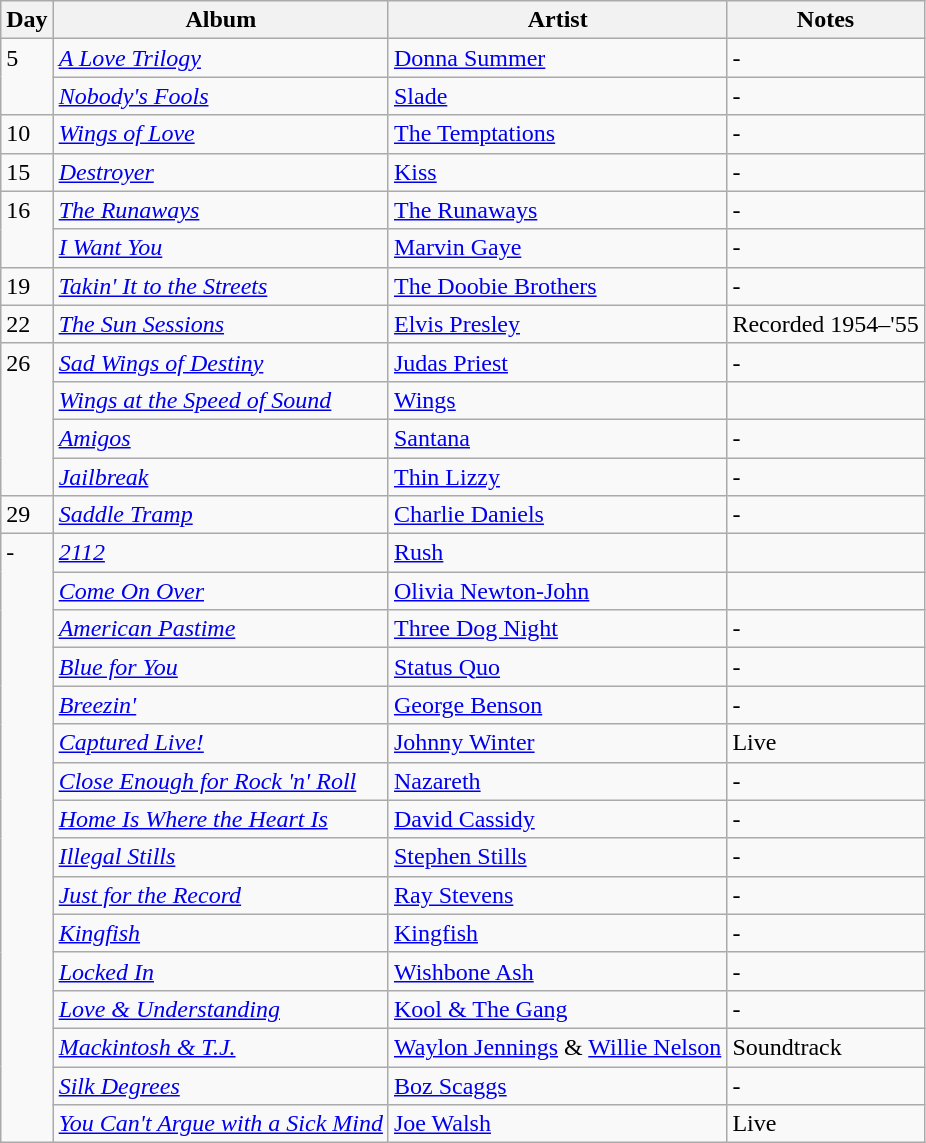<table class="wikitable">
<tr>
<th>Day</th>
<th>Album</th>
<th>Artist</th>
<th>Notes</th>
</tr>
<tr>
<td rowspan="2" style="vertical-align:top;">5</td>
<td><em><a href='#'>A Love Trilogy</a></em></td>
<td><a href='#'>Donna Summer</a></td>
<td>-</td>
</tr>
<tr>
<td><em><a href='#'>Nobody's Fools</a></em></td>
<td><a href='#'>Slade</a></td>
<td>-</td>
</tr>
<tr>
<td style="vertical-align:top;">10</td>
<td><em><a href='#'>Wings of Love</a></em></td>
<td><a href='#'>The Temptations</a></td>
<td>-</td>
</tr>
<tr>
<td style="vertical-align:top;">15</td>
<td><em><a href='#'>Destroyer</a></em></td>
<td><a href='#'>Kiss</a></td>
<td>-</td>
</tr>
<tr>
<td rowspan="2" style="vertical-align:top;">16</td>
<td><em><a href='#'>The Runaways</a></em></td>
<td><a href='#'>The Runaways</a></td>
<td>-</td>
</tr>
<tr>
<td><em><a href='#'>I Want You</a></em></td>
<td><a href='#'>Marvin Gaye</a></td>
<td>-</td>
</tr>
<tr>
<td style="vertical-align:top;">19</td>
<td><em><a href='#'>Takin' It to the Streets</a></em></td>
<td><a href='#'>The Doobie Brothers</a></td>
<td>-</td>
</tr>
<tr>
<td rowspan="1" style="vertical-align:top;">22</td>
<td><em><a href='#'>The Sun Sessions</a></em></td>
<td><a href='#'>Elvis Presley</a></td>
<td>Recorded 1954–'55</td>
</tr>
<tr>
<td rowspan="4" style="vertical-align:top;">26</td>
<td><em><a href='#'>Sad Wings of Destiny</a></em></td>
<td><a href='#'>Judas Priest</a></td>
<td>-</td>
</tr>
<tr>
<td><em><a href='#'>Wings at the Speed of Sound</a></em></td>
<td><a href='#'>Wings</a></td>
<td></td>
</tr>
<tr>
<td><em><a href='#'>Amigos</a></em></td>
<td><a href='#'>Santana</a></td>
<td>-</td>
</tr>
<tr>
<td><em><a href='#'>Jailbreak</a></em></td>
<td><a href='#'>Thin Lizzy</a></td>
<td>-</td>
</tr>
<tr>
<td style="vertical-align:top;">29</td>
<td><em><a href='#'>Saddle Tramp</a></em></td>
<td><a href='#'>Charlie Daniels</a></td>
<td>-</td>
</tr>
<tr>
<td rowspan="16" style="vertical-align:top;">-</td>
<td><em><a href='#'>2112</a></em></td>
<td><a href='#'>Rush</a></td>
<td></td>
</tr>
<tr>
<td><em><a href='#'>Come On Over</a></em></td>
<td><a href='#'>Olivia Newton-John</a></td>
<td></td>
</tr>
<tr>
<td><em><a href='#'>American Pastime</a></em></td>
<td><a href='#'>Three Dog Night</a></td>
<td>-</td>
</tr>
<tr>
<td><em><a href='#'>Blue for You</a></em></td>
<td><a href='#'>Status Quo</a></td>
<td>-</td>
</tr>
<tr>
<td><em><a href='#'>Breezin'</a></em></td>
<td><a href='#'>George Benson</a></td>
<td>-</td>
</tr>
<tr>
<td><em><a href='#'>Captured Live!</a></em></td>
<td><a href='#'>Johnny Winter</a></td>
<td>Live</td>
</tr>
<tr>
<td><em><a href='#'>Close Enough for Rock 'n' Roll</a></em></td>
<td><a href='#'>Nazareth</a></td>
<td>-</td>
</tr>
<tr>
<td><em><a href='#'>Home Is Where the Heart Is</a></em></td>
<td><a href='#'>David Cassidy</a></td>
<td>-</td>
</tr>
<tr>
<td><em><a href='#'>Illegal Stills</a></em></td>
<td><a href='#'>Stephen Stills</a></td>
<td>-</td>
</tr>
<tr>
<td><em><a href='#'>Just for the Record</a></em></td>
<td><a href='#'>Ray Stevens</a></td>
<td>-</td>
</tr>
<tr>
<td><em><a href='#'>Kingfish</a></em></td>
<td><a href='#'>Kingfish</a></td>
<td>-</td>
</tr>
<tr>
<td><em><a href='#'>Locked In</a></em></td>
<td><a href='#'>Wishbone Ash</a></td>
<td>-</td>
</tr>
<tr>
<td><em><a href='#'>Love & Understanding</a></em></td>
<td><a href='#'>Kool & The Gang</a></td>
<td>-</td>
</tr>
<tr>
<td><em><a href='#'>Mackintosh & T.J.</a></em></td>
<td><a href='#'>Waylon Jennings</a> & <a href='#'>Willie Nelson</a></td>
<td>Soundtrack</td>
</tr>
<tr>
<td><em><a href='#'>Silk Degrees</a></em></td>
<td><a href='#'>Boz Scaggs</a></td>
<td>-</td>
</tr>
<tr>
<td><em><a href='#'>You Can't Argue with a Sick Mind</a></em></td>
<td><a href='#'>Joe Walsh</a></td>
<td>Live</td>
</tr>
</table>
